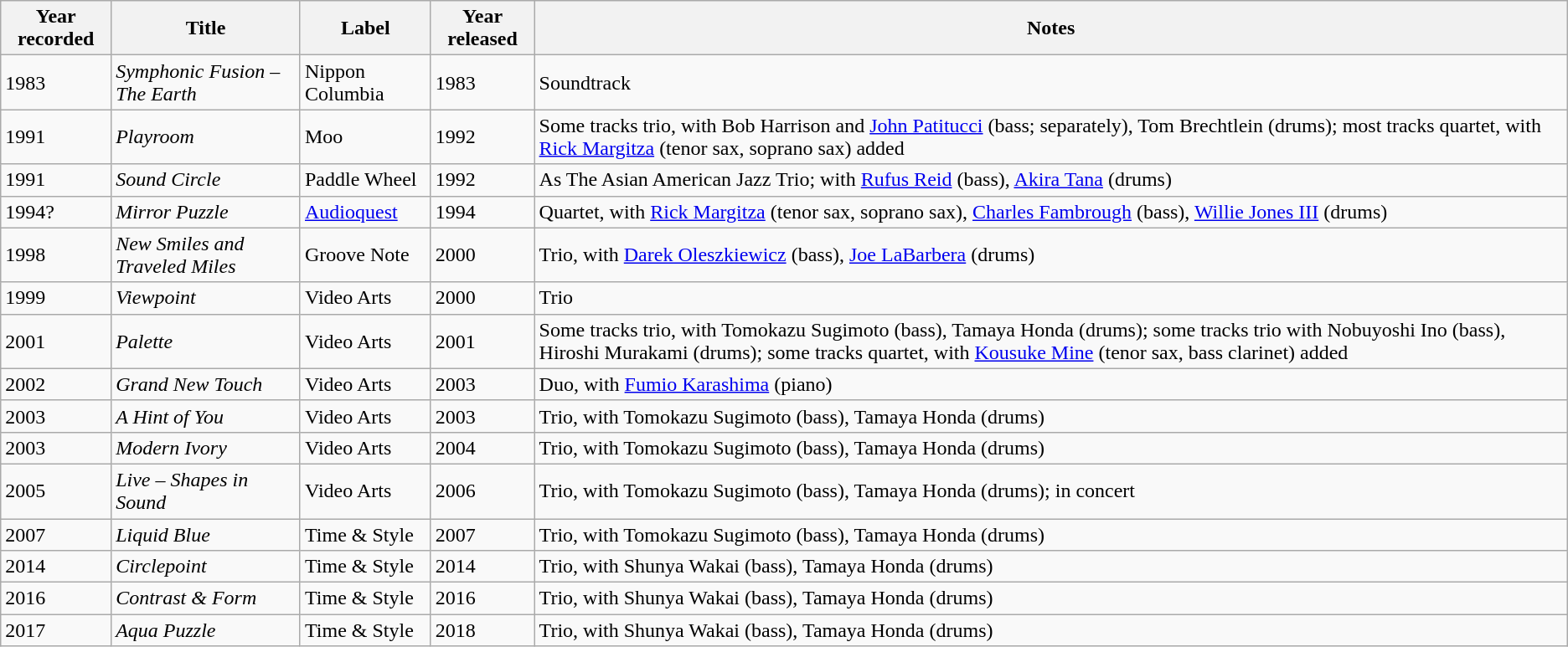<table class="wikitable sortable">
<tr>
<th>Year recorded</th>
<th>Title</th>
<th>Label</th>
<th>Year released</th>
<th>Notes</th>
</tr>
<tr>
<td>1983</td>
<td><em>Symphonic Fusion – The Earth</em></td>
<td>Nippon Columbia</td>
<td>1983</td>
<td>Soundtrack</td>
</tr>
<tr>
<td>1991</td>
<td><em>Playroom</em></td>
<td>Moo</td>
<td>1992</td>
<td>Some tracks trio, with Bob Harrison and <a href='#'>John Patitucci</a> (bass; separately), Tom Brechtlein (drums); most tracks quartet, with <a href='#'>Rick Margitza</a> (tenor sax, soprano sax) added</td>
</tr>
<tr>
<td>1991</td>
<td><em>Sound Circle</em></td>
<td>Paddle Wheel</td>
<td>1992</td>
<td>As The Asian American Jazz Trio; with <a href='#'>Rufus Reid</a> (bass), <a href='#'>Akira Tana</a> (drums)</td>
</tr>
<tr>
<td>1994?</td>
<td><em>Mirror Puzzle</em></td>
<td><a href='#'>Audioquest</a></td>
<td>1994</td>
<td>Quartet, with <a href='#'>Rick Margitza</a> (tenor sax, soprano sax), <a href='#'>Charles Fambrough</a> (bass), <a href='#'>Willie Jones III</a> (drums)</td>
</tr>
<tr>
<td>1998</td>
<td><em>New Smiles and Traveled Miles</em></td>
<td>Groove Note</td>
<td>2000</td>
<td>Trio, with <a href='#'>Darek Oleszkiewicz</a> (bass), <a href='#'>Joe LaBarbera</a> (drums)</td>
</tr>
<tr>
<td>1999</td>
<td><em>Viewpoint</em></td>
<td>Video Arts</td>
<td>2000</td>
<td>Trio</td>
</tr>
<tr>
<td>2001</td>
<td><em>Palette</em></td>
<td>Video Arts</td>
<td>2001</td>
<td>Some tracks trio, with Tomokazu Sugimoto (bass), Tamaya Honda (drums); some tracks trio with Nobuyoshi Ino (bass), Hiroshi Murakami (drums); some tracks quartet, with <a href='#'>Kousuke Mine</a> (tenor sax, bass clarinet) added</td>
</tr>
<tr>
<td>2002</td>
<td><em>Grand New Touch</em></td>
<td>Video Arts</td>
<td>2003</td>
<td>Duo, with <a href='#'>Fumio Karashima</a> (piano)</td>
</tr>
<tr>
<td>2003</td>
<td><em>A Hint of You</em></td>
<td>Video Arts</td>
<td>2003</td>
<td>Trio, with Tomokazu Sugimoto (bass), Tamaya Honda (drums)</td>
</tr>
<tr>
<td>2003</td>
<td><em>Modern Ivory</em></td>
<td>Video Arts</td>
<td>2004</td>
<td>Trio, with Tomokazu Sugimoto (bass), Tamaya Honda (drums)</td>
</tr>
<tr>
<td>2005</td>
<td><em>Live – Shapes in Sound</em></td>
<td>Video Arts</td>
<td>2006</td>
<td>Trio, with Tomokazu Sugimoto (bass), Tamaya Honda (drums); in concert</td>
</tr>
<tr ?>
<td>2007</td>
<td><em>Liquid Blue</em></td>
<td>Time & Style</td>
<td>2007</td>
<td>Trio, with Tomokazu Sugimoto (bass), Tamaya Honda (drums)</td>
</tr>
<tr>
<td>2014</td>
<td><em>Circlepoint</em></td>
<td>Time & Style</td>
<td>2014</td>
<td>Trio, with Shunya Wakai (bass), Tamaya Honda (drums)</td>
</tr>
<tr>
<td>2016</td>
<td><em>Contrast & Form</em></td>
<td>Time & Style</td>
<td>2016</td>
<td>Trio, with Shunya Wakai (bass), Tamaya Honda (drums)</td>
</tr>
<tr>
<td>2017</td>
<td><em>Aqua Puzzle</em></td>
<td>Time & Style</td>
<td>2018</td>
<td>Trio, with Shunya Wakai (bass), Tamaya Honda (drums)</td>
</tr>
</table>
